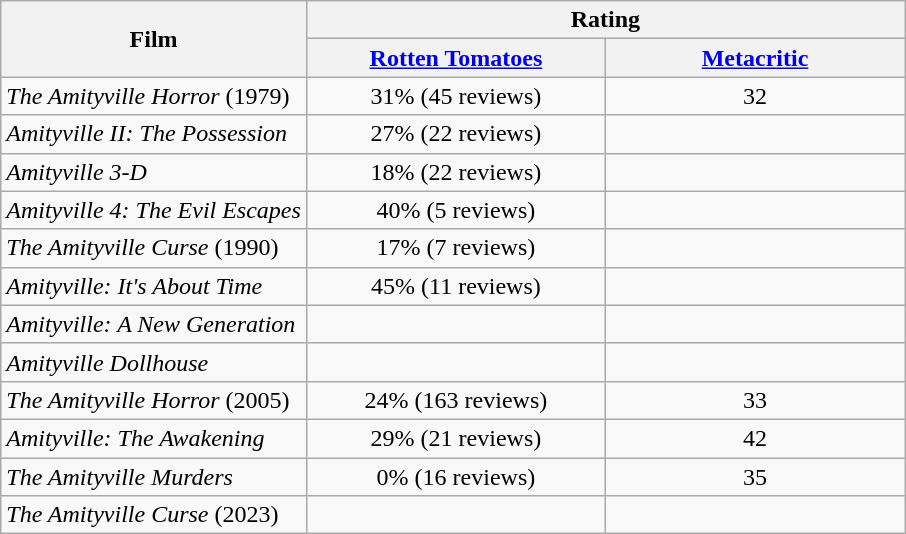<table class="wikitable sortable">
<tr>
<th rowspan="2">Film</th>
<th colspan="3">Rating</th>
</tr>
<tr>
<th scope="col" style="width: 12em; font-size: 100%;"><a href='#'>Rotten Tomatoes</a></th>
<th scope="col" style="width: 12em; font-size: 100%;"><a href='#'>Metacritic</a></th>
</tr>
<tr>
<td><em>The Amityville Horror</em> (1979)</td>
<td style="text-align: center;">31% (45 reviews)</td>
<td style="text-align: center;">32</td>
</tr>
<tr>
<td><em>Amityville II: The Possession</em></td>
<td style="text-align: center;">27% (22 reviews)</td>
<td></td>
</tr>
<tr>
<td><em>Amityville 3-D</em></td>
<td style="text-align: center;">18% (22 reviews)</td>
<td></td>
</tr>
<tr>
<td><em>Amityville 4: The Evil Escapes</em></td>
<td style="text-align: center;">40% (5 reviews)</td>
<td></td>
</tr>
<tr>
<td><em>The Amityville Curse</em> (1990)</td>
<td style="text-align: center;">17% (7 reviews)</td>
<td></td>
</tr>
<tr>
<td><em>Amityville: It's About Time</em></td>
<td style="text-align: center;">45% (11 reviews)</td>
<td></td>
</tr>
<tr>
<td><em>Amityville: A New Generation</em></td>
<td></td>
<td></td>
</tr>
<tr>
<td><em>Amityville Dollhouse</em></td>
<td></td>
<td></td>
</tr>
<tr>
<td><em>The Amityville Horror</em> (2005)</td>
<td style="text-align: center;">24% (163 reviews)</td>
<td style="text-align: center;">33</td>
</tr>
<tr>
<td><em>Amityville: The Awakening</em></td>
<td style="text-align: center;">29% (21 reviews)</td>
<td style="text-align: center;">42</td>
</tr>
<tr>
<td><em>The Amityville Murders</em></td>
<td style="text-align: center;">0% (16 reviews)</td>
<td style="text-align: center;">35</td>
</tr>
<tr>
<td><em>The Amityville Curse</em> (2023)</td>
<td></td>
<td></td>
</tr>
</table>
